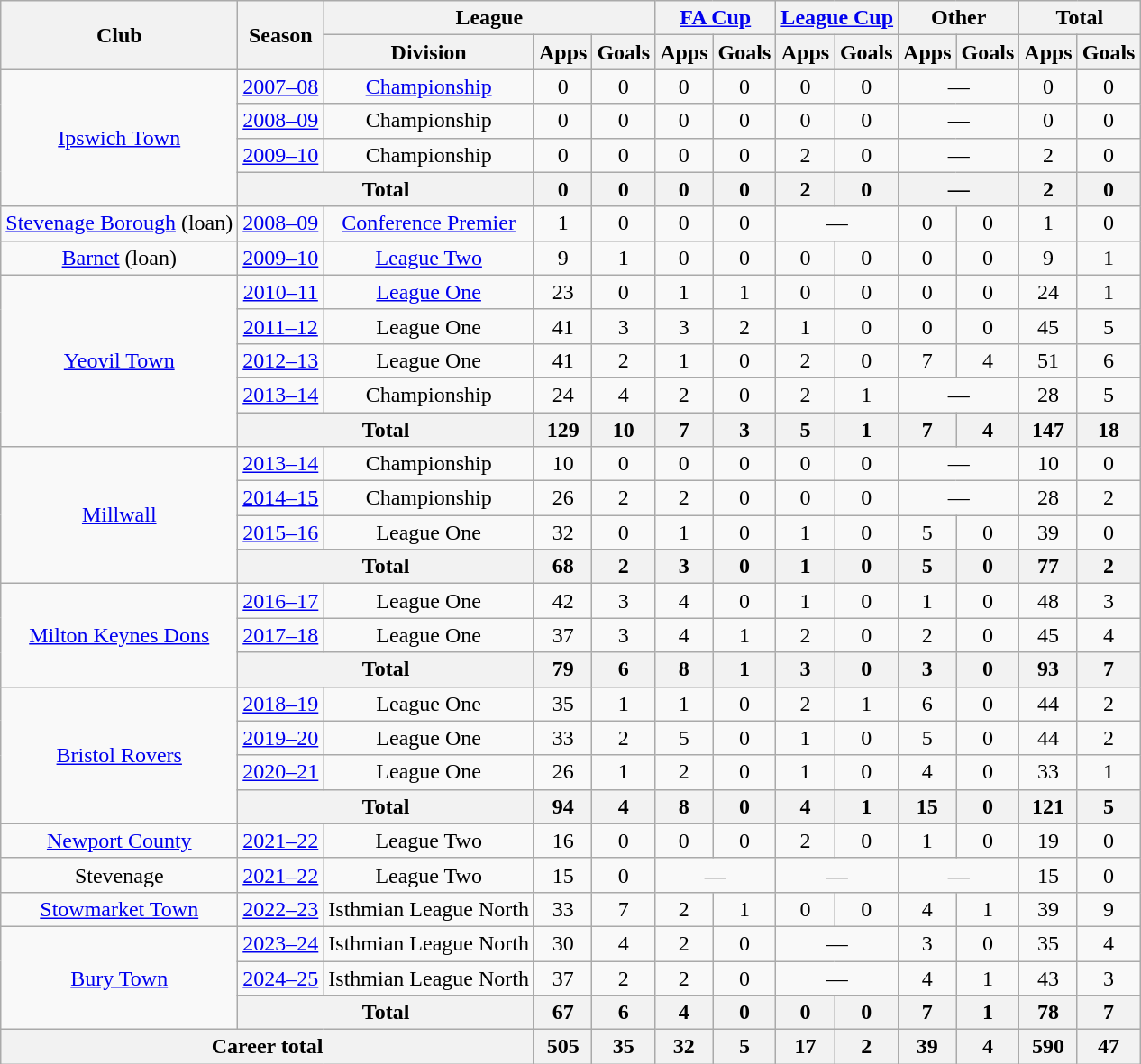<table class=wikitable style="text-align: center;">
<tr>
<th rowspan=2>Club</th>
<th rowspan=2>Season</th>
<th colspan=3>League</th>
<th colspan=2><a href='#'>FA Cup</a></th>
<th colspan=2><a href='#'>League Cup</a></th>
<th colspan=2>Other</th>
<th colspan=2>Total</th>
</tr>
<tr>
<th>Division</th>
<th>Apps</th>
<th>Goals</th>
<th>Apps</th>
<th>Goals</th>
<th>Apps</th>
<th>Goals</th>
<th>Apps</th>
<th>Goals</th>
<th>Apps</th>
<th>Goals</th>
</tr>
<tr>
<td rowspan=4><a href='#'>Ipswich Town</a></td>
<td><a href='#'>2007–08</a></td>
<td><a href='#'>Championship</a></td>
<td>0</td>
<td>0</td>
<td>0</td>
<td>0</td>
<td>0</td>
<td>0</td>
<td colspan=2>—</td>
<td>0</td>
<td>0</td>
</tr>
<tr>
<td><a href='#'>2008–09</a></td>
<td>Championship</td>
<td>0</td>
<td>0</td>
<td>0</td>
<td>0</td>
<td>0</td>
<td>0</td>
<td colspan=2>—</td>
<td>0</td>
<td>0</td>
</tr>
<tr>
<td><a href='#'>2009–10</a></td>
<td>Championship</td>
<td>0</td>
<td>0</td>
<td>0</td>
<td>0</td>
<td>2</td>
<td>0</td>
<td colspan=2>—</td>
<td>2</td>
<td>0</td>
</tr>
<tr>
<th colspan=2>Total</th>
<th>0</th>
<th>0</th>
<th>0</th>
<th>0</th>
<th>2</th>
<th>0</th>
<th colspan=2>—</th>
<th>2</th>
<th>0</th>
</tr>
<tr>
<td><a href='#'>Stevenage Borough</a> (loan)</td>
<td><a href='#'>2008–09</a></td>
<td><a href='#'>Conference Premier</a></td>
<td>1</td>
<td>0</td>
<td>0</td>
<td>0</td>
<td colspan=2>—</td>
<td>0</td>
<td>0</td>
<td>1</td>
<td>0</td>
</tr>
<tr>
<td><a href='#'>Barnet</a> (loan)</td>
<td><a href='#'>2009–10</a></td>
<td><a href='#'>League Two</a></td>
<td>9</td>
<td>1</td>
<td>0</td>
<td>0</td>
<td>0</td>
<td>0</td>
<td>0</td>
<td>0</td>
<td>9</td>
<td>1</td>
</tr>
<tr>
<td rowspan=5><a href='#'>Yeovil Town</a></td>
<td><a href='#'>2010–11</a></td>
<td><a href='#'>League One</a></td>
<td>23</td>
<td>0</td>
<td>1</td>
<td>1</td>
<td>0</td>
<td>0</td>
<td>0</td>
<td>0</td>
<td>24</td>
<td>1</td>
</tr>
<tr>
<td><a href='#'>2011–12</a></td>
<td>League One</td>
<td>41</td>
<td>3</td>
<td>3</td>
<td>2</td>
<td>1</td>
<td>0</td>
<td>0</td>
<td>0</td>
<td>45</td>
<td>5</td>
</tr>
<tr>
<td><a href='#'>2012–13</a></td>
<td>League One</td>
<td>41</td>
<td>2</td>
<td>1</td>
<td>0</td>
<td>2</td>
<td>0</td>
<td>7</td>
<td>4</td>
<td>51</td>
<td>6</td>
</tr>
<tr>
<td><a href='#'>2013–14</a></td>
<td>Championship</td>
<td>24</td>
<td>4</td>
<td>2</td>
<td>0</td>
<td>2</td>
<td>1</td>
<td colspan=2>—</td>
<td>28</td>
<td>5</td>
</tr>
<tr>
<th colspan=2>Total</th>
<th>129</th>
<th>10</th>
<th>7</th>
<th>3</th>
<th>5</th>
<th>1</th>
<th>7</th>
<th>4</th>
<th>147</th>
<th>18</th>
</tr>
<tr>
<td rowspan=4><a href='#'>Millwall</a></td>
<td><a href='#'>2013–14</a></td>
<td>Championship</td>
<td>10</td>
<td>0</td>
<td>0</td>
<td>0</td>
<td>0</td>
<td>0</td>
<td colspan=2>—</td>
<td>10</td>
<td>0</td>
</tr>
<tr>
<td><a href='#'>2014–15</a></td>
<td>Championship</td>
<td>26</td>
<td>2</td>
<td>2</td>
<td>0</td>
<td>0</td>
<td>0</td>
<td colspan=2>—</td>
<td>28</td>
<td>2</td>
</tr>
<tr>
<td><a href='#'>2015–16</a></td>
<td>League One</td>
<td>32</td>
<td>0</td>
<td>1</td>
<td>0</td>
<td>1</td>
<td>0</td>
<td>5</td>
<td>0</td>
<td>39</td>
<td>0</td>
</tr>
<tr>
<th colspan=2>Total</th>
<th>68</th>
<th>2</th>
<th>3</th>
<th>0</th>
<th>1</th>
<th>0</th>
<th>5</th>
<th>0</th>
<th>77</th>
<th>2</th>
</tr>
<tr>
<td rowspan=3><a href='#'>Milton Keynes Dons</a></td>
<td><a href='#'>2016–17</a></td>
<td>League One</td>
<td>42</td>
<td>3</td>
<td>4</td>
<td>0</td>
<td>1</td>
<td>0</td>
<td>1</td>
<td>0</td>
<td>48</td>
<td>3</td>
</tr>
<tr>
<td><a href='#'>2017–18</a></td>
<td>League One</td>
<td>37</td>
<td>3</td>
<td>4</td>
<td>1</td>
<td>2</td>
<td>0</td>
<td>2</td>
<td>0</td>
<td>45</td>
<td>4</td>
</tr>
<tr>
<th colspan=2>Total</th>
<th>79</th>
<th>6</th>
<th>8</th>
<th>1</th>
<th>3</th>
<th>0</th>
<th>3</th>
<th>0</th>
<th>93</th>
<th>7</th>
</tr>
<tr>
<td rowspan=4><a href='#'>Bristol Rovers</a></td>
<td><a href='#'>2018–19</a></td>
<td>League One</td>
<td>35</td>
<td>1</td>
<td>1</td>
<td>0</td>
<td>2</td>
<td>1</td>
<td>6</td>
<td>0</td>
<td>44</td>
<td>2</td>
</tr>
<tr>
<td><a href='#'>2019–20</a></td>
<td>League One</td>
<td>33</td>
<td>2</td>
<td>5</td>
<td>0</td>
<td>1</td>
<td>0</td>
<td>5</td>
<td>0</td>
<td>44</td>
<td>2</td>
</tr>
<tr>
<td><a href='#'>2020–21</a></td>
<td>League One</td>
<td>26</td>
<td>1</td>
<td>2</td>
<td>0</td>
<td>1</td>
<td>0</td>
<td>4</td>
<td>0</td>
<td>33</td>
<td>1</td>
</tr>
<tr>
<th colspan=2>Total</th>
<th>94</th>
<th>4</th>
<th>8</th>
<th>0</th>
<th>4</th>
<th>1</th>
<th>15</th>
<th>0</th>
<th>121</th>
<th>5</th>
</tr>
<tr>
<td><a href='#'>Newport County</a></td>
<td><a href='#'>2021–22</a></td>
<td>League Two</td>
<td>16</td>
<td>0</td>
<td>0</td>
<td>0</td>
<td>2</td>
<td>0</td>
<td>1</td>
<td>0</td>
<td>19</td>
<td>0</td>
</tr>
<tr>
<td>Stevenage</td>
<td><a href='#'>2021–22</a></td>
<td>League Two</td>
<td>15</td>
<td>0</td>
<td colspan=2>—</td>
<td colspan=2>—</td>
<td colspan=2>—</td>
<td>15</td>
<td>0</td>
</tr>
<tr>
<td><a href='#'>Stowmarket Town</a></td>
<td><a href='#'>2022–23</a></td>
<td>Isthmian League North</td>
<td>33</td>
<td>7</td>
<td>2</td>
<td>1</td>
<td>0</td>
<td>0</td>
<td>4</td>
<td>1</td>
<td>39</td>
<td>9</td>
</tr>
<tr>
<td rowspan="3"><a href='#'>Bury Town</a></td>
<td><a href='#'>2023–24</a></td>
<td>Isthmian League North</td>
<td>30</td>
<td>4</td>
<td>2</td>
<td>0</td>
<td colspan="2">—</td>
<td>3</td>
<td>0</td>
<td>35</td>
<td>4</td>
</tr>
<tr>
<td><a href='#'>2024–25</a></td>
<td>Isthmian League North</td>
<td>37</td>
<td>2</td>
<td>2</td>
<td>0</td>
<td colspan="2">—</td>
<td>4</td>
<td>1</td>
<td>43</td>
<td>3</td>
</tr>
<tr>
<th colspan="2">Total</th>
<th>67</th>
<th>6</th>
<th>4</th>
<th>0</th>
<th>0</th>
<th>0</th>
<th>7</th>
<th>1</th>
<th>78</th>
<th>7</th>
</tr>
<tr>
<th colspan=3>Career total</th>
<th>505</th>
<th>35</th>
<th>32</th>
<th>5</th>
<th>17</th>
<th>2</th>
<th>39</th>
<th>4</th>
<th>590</th>
<th>47</th>
</tr>
</table>
